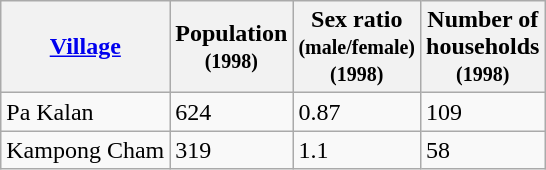<table class="wikitable">
<tr>
<th><a href='#'>Village</a></th>
<th>Population<br><small>(1998)</small></th>
<th>Sex ratio<br><small>(male/female)</small><br><small>(1998)</small></th>
<th>Number of<br>households<br><small>(1998)</small></th>
</tr>
<tr>
<td>Pa Kalan</td>
<td>624</td>
<td>0.87</td>
<td>109</td>
</tr>
<tr>
<td>Kampong Cham</td>
<td>319</td>
<td>1.1</td>
<td>58</td>
</tr>
</table>
